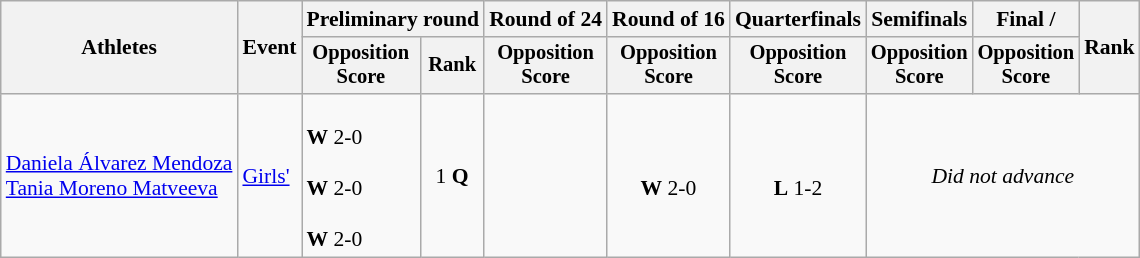<table class=wikitable style="font-size:90%">
<tr>
<th rowspan=2>Athletes</th>
<th rowspan=2>Event</th>
<th colspan=2>Preliminary round</th>
<th>Round of 24</th>
<th>Round of 16</th>
<th>Quarterfinals</th>
<th>Semifinals</th>
<th>Final / </th>
<th rowspan=2>Rank</th>
</tr>
<tr style="font-size:95%">
<th>Opposition<br>Score</th>
<th>Rank</th>
<th>Opposition<br>Score</th>
<th>Opposition<br>Score</th>
<th>Opposition<br>Score</th>
<th>Opposition<br>Score</th>
<th>Opposition<br>Score</th>
</tr>
<tr align=center>
<td align=left><a href='#'>Daniela Álvarez Mendoza</a><br><a href='#'>Tania Moreno Matveeva</a></td>
<td align=left><a href='#'>Girls'</a></td>
<td align=left><br><strong>W</strong> 2-0<br><br><strong>W</strong> 2-0<br><br><strong>W</strong> 2-0</td>
<td>1 <strong>Q</strong></td>
<td></td>
<td><br><strong>W</strong> 2-0</td>
<td><br><strong>L</strong> 1-2</td>
<td Colspan=3><em>Did not advance</em></td>
</tr>
</table>
